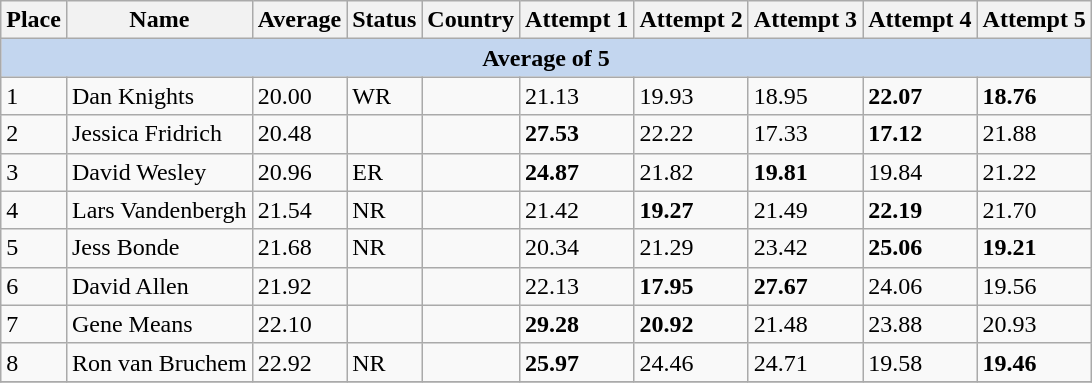<table class="wikitable sortable">
<tr>
<th>Place</th>
<th class="unsortable">Name</th>
<th>Average</th>
<th class="unsortable">Status</th>
<th class="unsortable">Country</th>
<th>Attempt 1</th>
<th>Attempt 2</th>
<th>Attempt 3</th>
<th>Attempt 4</th>
<th>Attempt 5</th>
</tr>
<tr>
<th colspan="10" style="text-align:center; background:#C3D6EF;">Average of 5</th>
</tr>
<tr>
<td>1</td>
<td>Dan Knights</td>
<td>20.00</td>
<td>WR</td>
<td></td>
<td>21.13</td>
<td>19.93</td>
<td>18.95</td>
<td><strong>22.07</strong></td>
<td><strong>18.76</strong></td>
</tr>
<tr>
<td>2</td>
<td>Jessica Fridrich</td>
<td>20.48</td>
<td></td>
<td></td>
<td><strong>27.53</strong></td>
<td>22.22</td>
<td>17.33</td>
<td><strong>17.12</strong></td>
<td>21.88</td>
</tr>
<tr>
<td>3</td>
<td>David Wesley</td>
<td>20.96</td>
<td>ER</td>
<td></td>
<td><strong>24.87</strong></td>
<td>21.82</td>
<td><strong>19.81</strong></td>
<td>19.84</td>
<td>21.22</td>
</tr>
<tr>
<td>4</td>
<td>Lars Vandenbergh</td>
<td>21.54</td>
<td>NR</td>
<td></td>
<td>21.42</td>
<td><strong>19.27</strong></td>
<td>21.49</td>
<td><strong>22.19 </strong></td>
<td>21.70</td>
</tr>
<tr>
<td>5</td>
<td>Jess Bonde</td>
<td>21.68</td>
<td>NR</td>
<td></td>
<td>20.34</td>
<td>21.29</td>
<td>23.42</td>
<td><strong>25.06</strong></td>
<td><strong>19.21</strong></td>
</tr>
<tr>
<td>6</td>
<td>David Allen</td>
<td>21.92</td>
<td></td>
<td></td>
<td>22.13</td>
<td><strong>17.95</strong></td>
<td><strong>27.67</strong></td>
<td>24.06</td>
<td>19.56</td>
</tr>
<tr>
<td>7</td>
<td>Gene Means</td>
<td>22.10</td>
<td></td>
<td></td>
<td><strong>29.28</strong></td>
<td><strong>20.92</strong></td>
<td>21.48</td>
<td>23.88</td>
<td>20.93</td>
</tr>
<tr>
<td>8</td>
<td>Ron van Bruchem</td>
<td>22.92</td>
<td>NR</td>
<td></td>
<td><strong>25.97</strong></td>
<td>24.46</td>
<td>24.71</td>
<td>19.58</td>
<td><strong>19.46</strong></td>
</tr>
<tr>
</tr>
</table>
